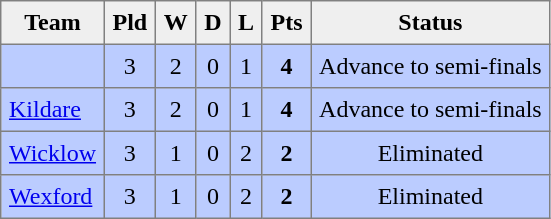<table style=border-collapse:collapse border=1 cellspacing=0 cellpadding=5>
<tr align=center bgcolor=#efefef>
<th>Team</th>
<th>Pld</th>
<th>W</th>
<th>D</th>
<th>L</th>
<th>Pts</th>
<th>Status</th>
</tr>
<tr align=center style="background:#bbccff;">
<td style="text-align:left;"> </td>
<td>3</td>
<td>2</td>
<td>0</td>
<td>1</td>
<td><strong>4</strong></td>
<td rowspan=1>Advance to semi-finals</td>
</tr>
<tr align=center style="background:#bbccff;">
<td style="text-align:left;"> <a href='#'>Kildare</a></td>
<td>3</td>
<td>2</td>
<td>0</td>
<td>1</td>
<td><strong>4</strong></td>
<td rowspan=1>Advance to semi-finals</td>
</tr>
<tr align=center style="background:#bbccff;">
<td style="text-align:left;"> <a href='#'>Wicklow</a></td>
<td>3</td>
<td>1</td>
<td>0</td>
<td>2</td>
<td><strong>2</strong></td>
<td rowspan=1>Eliminated</td>
</tr>
<tr align=center style="background:#bbccff;">
<td style="text-align:left;"> <a href='#'>Wexford</a></td>
<td>3</td>
<td>1</td>
<td>0</td>
<td>2</td>
<td><strong>2</strong></td>
<td rowspan=1>Eliminated</td>
</tr>
</table>
